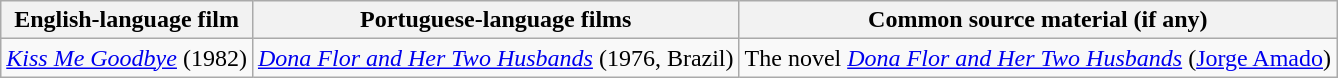<table class="wikitable">
<tr>
<th>English-language film</th>
<th>Portuguese-language films</th>
<th>Common source material (if any)</th>
</tr>
<tr>
<td><em><a href='#'>Kiss Me Goodbye</a></em> (1982)</td>
<td><em><a href='#'>Dona Flor and Her Two Husbands</a></em> (1976, Brazil)</td>
<td>The novel <em><a href='#'>Dona Flor and Her Two Husbands</a></em> (<a href='#'>Jorge Amado</a>)</td>
</tr>
</table>
